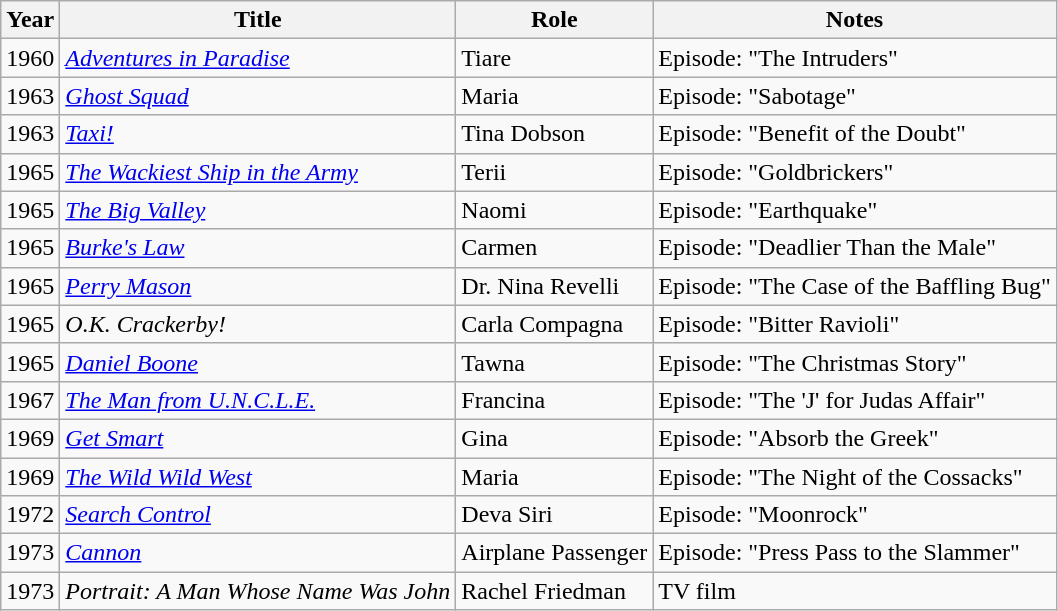<table class="wikitable sortable">
<tr>
<th>Year</th>
<th>Title</th>
<th>Role</th>
<th>Notes</th>
</tr>
<tr>
<td>1960</td>
<td><em><a href='#'>Adventures in Paradise</a></em></td>
<td>Tiare</td>
<td>Episode: "The Intruders"</td>
</tr>
<tr>
<td>1963</td>
<td><em><a href='#'>Ghost Squad</a></em></td>
<td>Maria</td>
<td>Episode: "Sabotage"</td>
</tr>
<tr>
<td>1963</td>
<td><em><a href='#'>Taxi!</a></em></td>
<td>Tina Dobson</td>
<td>Episode: "Benefit of the Doubt"</td>
</tr>
<tr>
<td>1965</td>
<td><em><a href='#'>The Wackiest Ship in the Army</a></em></td>
<td>Terii</td>
<td>Episode: "Goldbrickers"</td>
</tr>
<tr>
<td>1965</td>
<td><em><a href='#'>The Big Valley</a></em></td>
<td>Naomi</td>
<td>Episode: "Earthquake"</td>
</tr>
<tr>
<td>1965</td>
<td><em><a href='#'>Burke's Law</a></em></td>
<td>Carmen</td>
<td>Episode: "Deadlier Than the Male"</td>
</tr>
<tr>
<td>1965</td>
<td><em><a href='#'>Perry Mason</a></em></td>
<td>Dr. Nina Revelli</td>
<td>Episode: "The Case of the Baffling Bug"</td>
</tr>
<tr>
<td>1965</td>
<td><em>O.K. Crackerby!</em></td>
<td>Carla Compagna</td>
<td>Episode: "Bitter Ravioli"</td>
</tr>
<tr>
<td>1965</td>
<td><em><a href='#'>Daniel Boone</a></em></td>
<td>Tawna</td>
<td>Episode: "The Christmas Story"</td>
</tr>
<tr>
<td>1967</td>
<td><em><a href='#'>The Man from U.N.C.L.E.</a></em></td>
<td>Francina</td>
<td>Episode: "The 'J' for Judas Affair"</td>
</tr>
<tr>
<td>1969</td>
<td><em><a href='#'>Get Smart</a></em></td>
<td>Gina</td>
<td>Episode: "Absorb the Greek"</td>
</tr>
<tr>
<td>1969</td>
<td><em><a href='#'>The Wild Wild West</a></em></td>
<td>Maria</td>
<td>Episode: "The Night of the Cossacks"</td>
</tr>
<tr>
<td>1972</td>
<td><em><a href='#'>Search Control</a></em></td>
<td>Deva Siri</td>
<td>Episode: "Moonrock"</td>
</tr>
<tr>
<td>1973</td>
<td><em><a href='#'>Cannon</a></em></td>
<td>Airplane Passenger</td>
<td>Episode: "Press Pass to the Slammer"</td>
</tr>
<tr>
<td>1973</td>
<td><em>Portrait: A Man Whose Name Was John</em></td>
<td>Rachel Friedman</td>
<td>TV film</td>
</tr>
</table>
